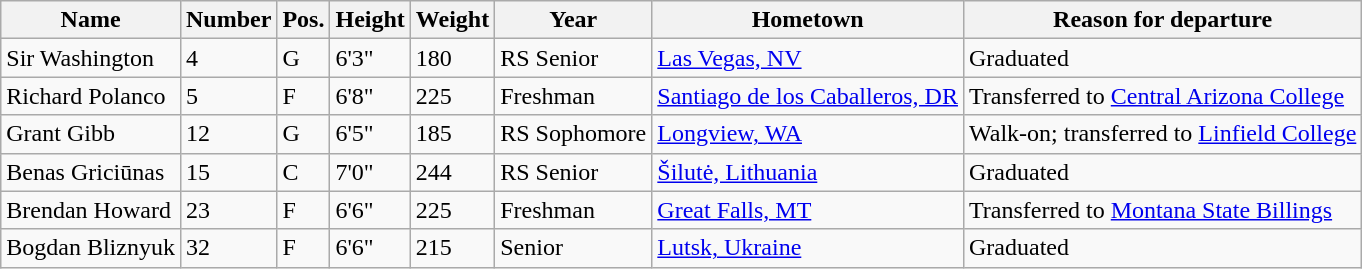<table class="wikitable sortable" border="1">
<tr>
<th>Name</th>
<th>Number</th>
<th>Pos.</th>
<th>Height</th>
<th>Weight</th>
<th>Year</th>
<th>Hometown</th>
<th class="unsortable">Reason for departure</th>
</tr>
<tr>
<td>Sir Washington</td>
<td>4</td>
<td>G</td>
<td>6'3"</td>
<td>180</td>
<td>RS Senior</td>
<td><a href='#'>Las Vegas, NV</a></td>
<td>Graduated</td>
</tr>
<tr>
<td>Richard Polanco</td>
<td>5</td>
<td>F</td>
<td>6'8"</td>
<td>225</td>
<td>Freshman</td>
<td><a href='#'>Santiago de los Caballeros, DR</a></td>
<td>Transferred to <a href='#'>Central Arizona College</a></td>
</tr>
<tr>
<td>Grant Gibb</td>
<td>12</td>
<td>G</td>
<td>6'5"</td>
<td>185</td>
<td>RS Sophomore</td>
<td><a href='#'>Longview, WA</a></td>
<td>Walk-on; transferred to <a href='#'>Linfield College</a></td>
</tr>
<tr>
<td>Benas Griciūnas</td>
<td>15</td>
<td>C</td>
<td>7'0"</td>
<td>244</td>
<td>RS Senior</td>
<td><a href='#'>Šilutė, Lithuania</a></td>
<td>Graduated</td>
</tr>
<tr>
<td>Brendan Howard</td>
<td>23</td>
<td>F</td>
<td>6'6"</td>
<td>225</td>
<td>Freshman</td>
<td><a href='#'>Great Falls, MT</a></td>
<td>Transferred to <a href='#'>Montana State Billings</a></td>
</tr>
<tr>
<td>Bogdan Bliznyuk</td>
<td>32</td>
<td>F</td>
<td>6'6"</td>
<td>215</td>
<td>Senior</td>
<td><a href='#'>Lutsk, Ukraine</a></td>
<td>Graduated</td>
</tr>
</table>
